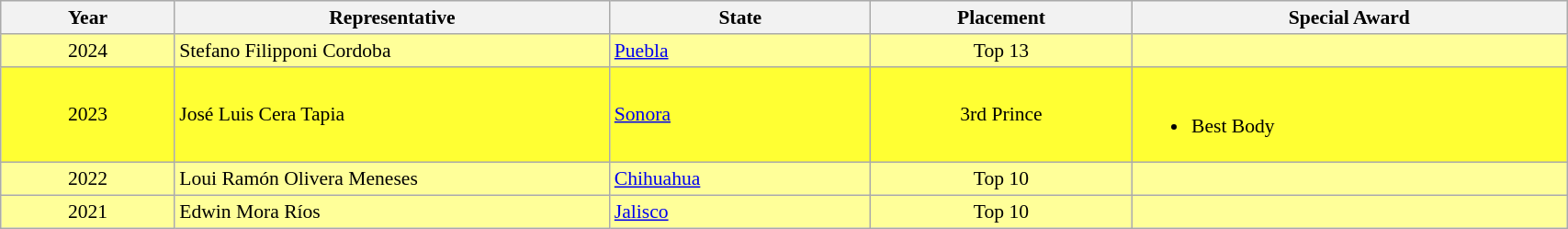<table class="wikitable" style="margin: 0 1em 0 0; background: white; border: 1px solid; border-collapse: collapse; font-size: 90%; width:90%">
<tr bgcolor="#EAEAEA">
<th width=10%>Year</th>
<th width=25%>Representative</th>
<th width=15%>State</th>
<th width=15%>Placement</th>
<th width=25%>Special Award</th>
</tr>
<tr style="background-color:#FFFF99">
<td align="center">2024</td>
<td>Stefano Filipponi Cordoba</td>
<td><a href='#'>Puebla</a></td>
<td align="center">Top 13</td>
<td></td>
</tr>
<tr style="background-color:#FFFF33">
<td align="center">2023</td>
<td>José Luis Cera Tapia</td>
<td><a href='#'>Sonora</a></td>
<td align="center">3rd Prince</td>
<td><br><ul><li>Best Body</li></ul></td>
</tr>
<tr style="background-color:#FFFF99">
<td align="center">2022</td>
<td>Loui Ramón Olivera Meneses</td>
<td><a href='#'>Chihuahua</a></td>
<td align="center">Top 10</td>
<td></td>
</tr>
<tr style="background-color:#FFFF99">
<td align="center">2021</td>
<td>Edwin Mora Ríos</td>
<td><a href='#'>Jalisco</a></td>
<td align="center">Top 10</td>
<td></td>
</tr>
</table>
